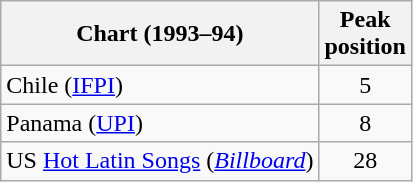<table class="wikitable sortable">
<tr>
<th>Chart (1993–94)</th>
<th>Peak<br>position</th>
</tr>
<tr>
<td>Chile (<a href='#'>IFPI</a>)</td>
<td align="center">5</td>
</tr>
<tr>
<td>Panama (<a href='#'>UPI</a>)</td>
<td align="center">8</td>
</tr>
<tr>
<td>US <a href='#'>Hot Latin Songs</a> (<a href='#'><em>Billboard</em></a>)</td>
<td align="center">28</td>
</tr>
</table>
